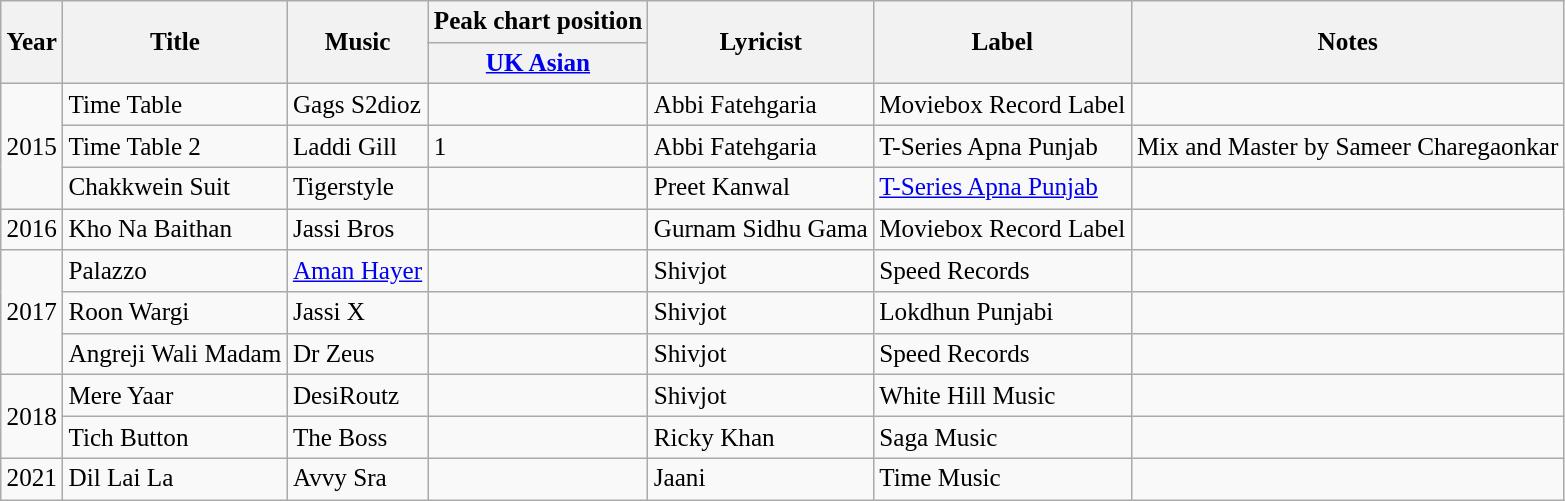<table class="wikitable" style="font-size:105%;">
<tr>
<th rowspan="2">Year</th>
<th rowspan="2">Title</th>
<th rowspan="2">Music</th>
<th>Peak chart position</th>
<th rowspan="2">Lyricist</th>
<th rowspan="2">Label</th>
<th rowspan="2">Notes</th>
</tr>
<tr>
<th><a href='#'>UK Asian</a></th>
</tr>
<tr>
<td rowspan="3">2015</td>
<td>Time Table</td>
<td>Gags S2dioz</td>
<td></td>
<td>Abbi Fatehgaria</td>
<td>Moviebox Record Label</td>
<td></td>
</tr>
<tr>
<td>Time Table 2</td>
<td>Laddi Gill</td>
<td>1</td>
<td>Abbi Fatehgaria</td>
<td>T-Series Apna Punjab</td>
<td>Mix and Master by Sameer Charegaonkar</td>
</tr>
<tr>
<td>Chakkwein Suit</td>
<td>Tigerstyle</td>
<td></td>
<td>Preet Kanwal</td>
<td><a href='#'>T-Series Apna Punjab</a></td>
<td></td>
</tr>
<tr>
<td>2016</td>
<td>Kho Na Baithan</td>
<td>Jassi Bros</td>
<td></td>
<td>Gurnam Sidhu Gama</td>
<td>Moviebox Record Label</td>
<td></td>
</tr>
<tr>
<td rowspan="3">2017</td>
<td>Palazzo</td>
<td><a href='#'>Aman Hayer</a></td>
<td></td>
<td>Shivjot</td>
<td>Speed Records</td>
<td></td>
</tr>
<tr>
<td>Roon Wargi</td>
<td>Jassi X</td>
<td></td>
<td>Shivjot</td>
<td>Lokdhun Punjabi</td>
<td></td>
</tr>
<tr>
<td>Angreji Wali Madam</td>
<td>Dr Zeus</td>
<td></td>
<td>Shivjot</td>
<td>Speed Records</td>
<td></td>
</tr>
<tr>
<td rowspan="2">2018</td>
<td>Mere Yaar</td>
<td>DesiRoutz</td>
<td></td>
<td>Shivjot</td>
<td>White Hill Music</td>
<td></td>
</tr>
<tr>
<td>Tich Button</td>
<td>The Boss</td>
<td></td>
<td>Ricky Khan</td>
<td>Saga Music</td>
<td></td>
</tr>
<tr>
<td>2021</td>
<td>Dil Lai La</td>
<td>Avvy Sra</td>
<td></td>
<td>Jaani</td>
<td>Time Music</td>
<td></td>
</tr>
</table>
